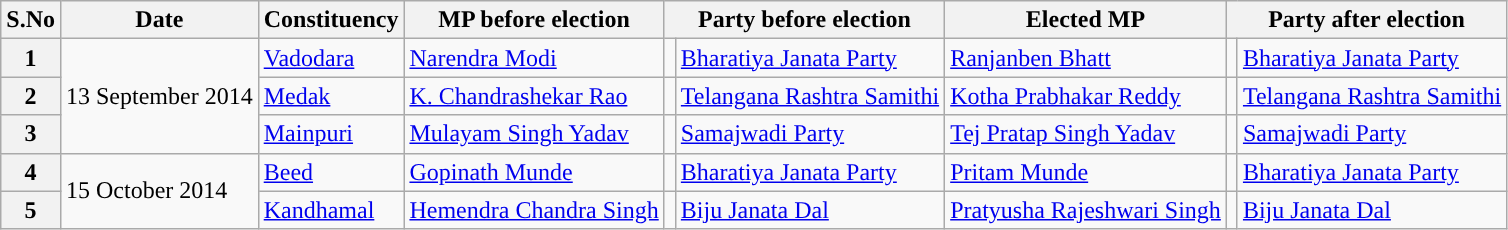<table class="wikitable sortable">
<tr>
<th>S.No</th>
<th>Date</th>
<th>Constituency</th>
<th>MP before election</th>
<th colspan="2">Party before election</th>
<th>Elected MP</th>
<th colspan="2">Party after election</th>
</tr>
<tr>
<th>1</th>
<td rowspan="3">13 September 2014</td>
<td><a href='#'>Vadodara</a></td>
<td><a href='#'>Narendra Modi</a></td>
<td></td>
<td><a href='#'>Bharatiya Janata Party</a></td>
<td><a href='#'>Ranjanben Bhatt</a></td>
<td></td>
<td><a href='#'>Bharatiya Janata Party</a></td>
</tr>
<tr>
<th>2</th>
<td><a href='#'>Medak</a></td>
<td><a href='#'>K. Chandrashekar Rao</a></td>
<td></td>
<td><a href='#'>Telangana Rashtra Samithi</a></td>
<td><a href='#'>Kotha Prabhakar Reddy</a></td>
<td></td>
<td><a href='#'>Telangana Rashtra Samithi</a></td>
</tr>
<tr>
<th>3</th>
<td><a href='#'>Mainpuri</a></td>
<td><a href='#'>Mulayam Singh Yadav</a></td>
<td></td>
<td><a href='#'>Samajwadi Party</a></td>
<td><a href='#'>Tej Pratap Singh Yadav</a></td>
<td></td>
<td><a href='#'>Samajwadi Party</a></td>
</tr>
<tr>
<th>4</th>
<td rowspan="2">15 October 2014</td>
<td><a href='#'>Beed</a></td>
<td><a href='#'>Gopinath Munde</a></td>
<td></td>
<td><a href='#'>Bharatiya Janata Party</a></td>
<td><a href='#'>Pritam Munde</a></td>
<td></td>
<td><a href='#'>Bharatiya Janata Party</a></td>
</tr>
<tr>
<th>5</th>
<td><a href='#'>Kandhamal</a></td>
<td><a href='#'>Hemendra Chandra Singh</a></td>
<td></td>
<td><a href='#'>Biju Janata Dal</a></td>
<td><a href='#'>Pratyusha Rajeshwari Singh</a></td>
<td></td>
<td><a href='#'>Biju Janata Dal</a></td>
</tr>
</table>
